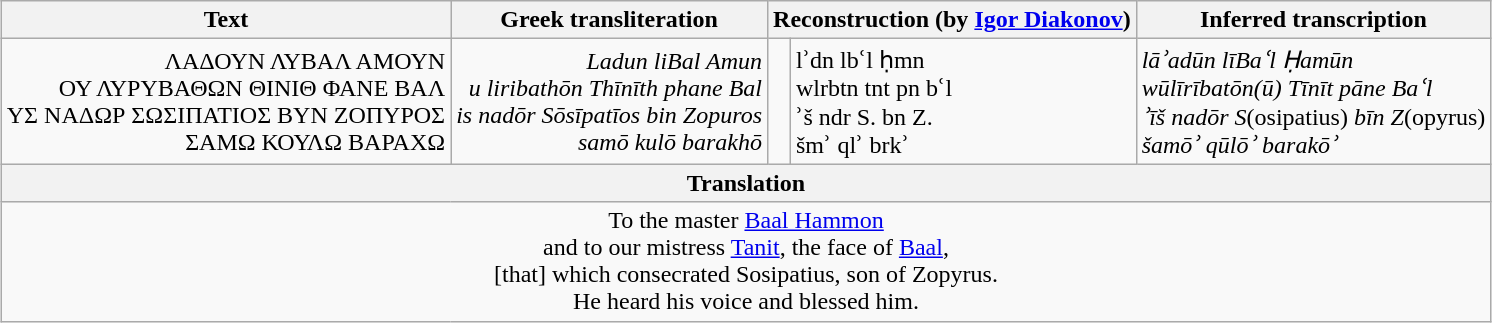<table class=wikitable style="margin:auto">
<tr>
<th>Text</th>
<th>Greek transliteration</th>
<th colspan="2">Reconstruction (by <a href='#'>Igor Diakonov</a>)</th>
<th>Inferred transcription</th>
</tr>
<tr>
<td align=right>ΛΑΔΟΥΝ ΛΥΒΑΛ ΑΜΟΥΝ <br> ΟΥ ΛΥΡΥΒΑΘΩΝ ΘΙΝΙΘ ΦΑΝΕ ΒΑΛ <br> ΥΣ ΝΑΔΩΡ ΣΩΣΙΠΑΤΙΟΣ ΒΥΝ ΖΟΠΥΡΟΣ <br> ΣΑΜΩ ΚΟΥΛΩ ΒΑΡΑΧΩ</td>
<td align=right><em>Ladun liBal Amun</em><br><em>u liribathōn Thīnīth phane Bal</em><br><em>is nadōr Sōsīpatīos bin Zopuros</em><br><em>samō kulō barakhō</em></td>
<td align="right"></td>
<td>lʾdn lbʿl ḥmn <br>wlrbtn tnt pn bʿl <br>ʾš ndr S. bn Z. <br>šmʾ qlʾ brkʾ</td>
<td><em>lāʾadūn līBaʿl Ḥamūn</em><br><em>wūlīrībatōn(ū) Tīnīt pāne Baʿl</em><br><em>ʾīš nadōr S</em>(osipatius) <em>bīn Z</em>(opyrus)<br><em>šamōʾ qūlōʾ barakōʾ</em></td>
</tr>
<tr>
<th colspan="5">Translation</th>
</tr>
<tr>
<td colspan="5" align="center">To the master <a href='#'>Baal Hammon</a><br>and to our mistress <a href='#'>Tanit</a>, the face of <a href='#'>Baal</a>,<br>[that] which consecrated Sosipatius, son of Zopyrus.<br>He heard his voice and blessed him.</td>
</tr>
</table>
